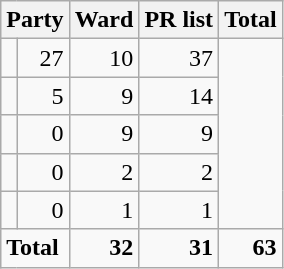<table class=wikitable style="text-align:right">
<tr>
<th colspan=2>Party</th>
<th>Ward</th>
<th>PR list</th>
<th>Total</th>
</tr>
<tr>
<td></td>
<td>27</td>
<td>10</td>
<td>37</td>
</tr>
<tr>
<td></td>
<td>5</td>
<td>9</td>
<td>14</td>
</tr>
<tr>
<td></td>
<td>0</td>
<td>9</td>
<td>9</td>
</tr>
<tr>
<td></td>
<td>0</td>
<td>2</td>
<td>2</td>
</tr>
<tr>
<td></td>
<td>0</td>
<td>1</td>
<td>1</td>
</tr>
<tr>
<td colspan="2" style="text-align:left"><strong>Total</strong></td>
<td><strong>32</strong></td>
<td><strong>31</strong></td>
<td><strong>63</strong></td>
</tr>
</table>
